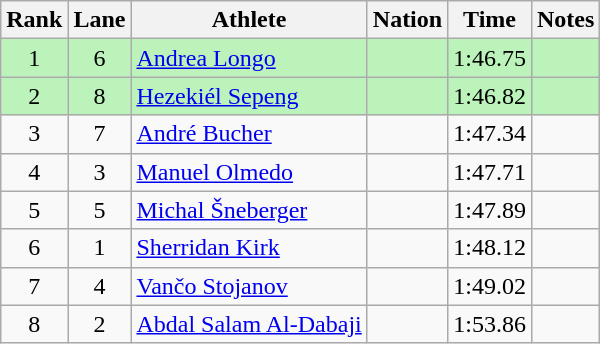<table class="wikitable sortable" style="text-align:center">
<tr>
<th>Rank</th>
<th>Lane</th>
<th>Athlete</th>
<th>Nation</th>
<th>Time</th>
<th>Notes</th>
</tr>
<tr bgcolor=bbf3bb>
<td>1</td>
<td>6</td>
<td align=left><a href='#'>Andrea Longo</a></td>
<td align=left></td>
<td>1:46.75</td>
<td></td>
</tr>
<tr bgcolor=bbf3bb>
<td>2</td>
<td>8</td>
<td align=left><a href='#'>Hezekiél Sepeng</a></td>
<td align=left></td>
<td>1:46.82</td>
<td></td>
</tr>
<tr>
<td>3</td>
<td>7</td>
<td align=left><a href='#'>André Bucher</a></td>
<td align=left></td>
<td>1:47.34</td>
<td></td>
</tr>
<tr>
<td>4</td>
<td>3</td>
<td align=left><a href='#'>Manuel Olmedo</a></td>
<td align=left></td>
<td>1:47.71</td>
<td></td>
</tr>
<tr>
<td>5</td>
<td>5</td>
<td align=left><a href='#'>Michal Šneberger</a></td>
<td align=left></td>
<td>1:47.89</td>
<td></td>
</tr>
<tr>
<td>6</td>
<td>1</td>
<td align=left><a href='#'>Sherridan Kirk</a></td>
<td align=left></td>
<td>1:48.12</td>
<td></td>
</tr>
<tr>
<td>7</td>
<td>4</td>
<td align=left><a href='#'>Vančo Stojanov</a></td>
<td align=left></td>
<td>1:49.02</td>
<td></td>
</tr>
<tr>
<td>8</td>
<td>2</td>
<td align=left><a href='#'>Abdal Salam Al-Dabaji</a></td>
<td align=left></td>
<td>1:53.86</td>
<td></td>
</tr>
</table>
